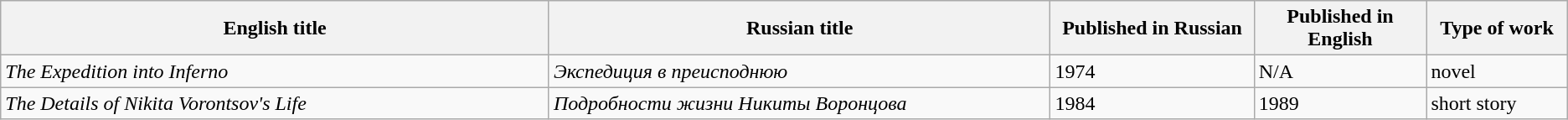<table class="wikitable">
<tr>
<th style="width:35%;">English title</th>
<th style="width:32%;">Russian title</th>
<th style="width:13%;">Published in Russian</th>
<th style="width:11%;">Published in English</th>
<th style="width:9%;">Type of work</th>
</tr>
<tr>
<td><em>The Expedition into Inferno</em></td>
<td><em>Экспедиция в преисподнюю</em></td>
<td>1974</td>
<td>N/A</td>
<td>novel</td>
</tr>
<tr>
<td><em>The Details of Nikita Vorontsov's Life</em></td>
<td><em>Подробности жизни Никиты Воронцова</em></td>
<td>1984</td>
<td>1989</td>
<td>short story</td>
</tr>
</table>
